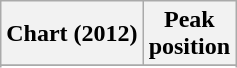<table class="wikitable sortable">
<tr>
<th>Chart (2012)</th>
<th>Peak<br>position</th>
</tr>
<tr>
</tr>
<tr>
</tr>
<tr>
</tr>
</table>
